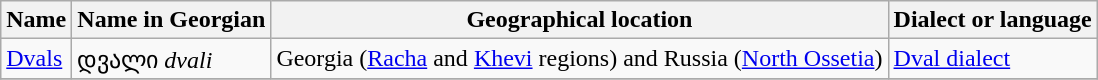<table class="wikitable">
<tr>
<th>Name</th>
<th>Name in Georgian</th>
<th>Geographical location</th>
<th>Dialect or language</th>
</tr>
<tr>
<td><a href='#'>Dvals</a></td>
<td>დვალი <em>dvali</em></td>
<td>Georgia (<a href='#'>Racha</a> and <a href='#'>Khevi</a> regions) and Russia (<a href='#'>North Ossetia</a>)</td>
<td><a href='#'>Dval dialect</a></td>
</tr>
<tr>
</tr>
</table>
